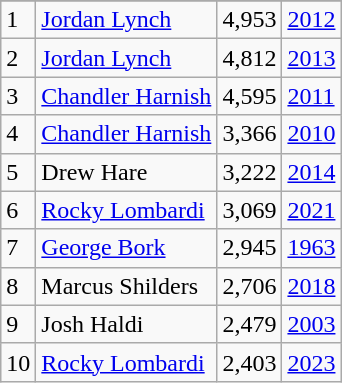<table class="wikitable">
<tr>
</tr>
<tr>
<td>1</td>
<td><a href='#'>Jordan Lynch</a></td>
<td><abbr>4,953</abbr></td>
<td><a href='#'>2012</a></td>
</tr>
<tr>
<td>2</td>
<td><a href='#'>Jordan Lynch</a></td>
<td><abbr>4,812</abbr></td>
<td><a href='#'>2013</a></td>
</tr>
<tr>
<td>3</td>
<td><a href='#'>Chandler Harnish</a></td>
<td><abbr>4,595</abbr></td>
<td><a href='#'>2011</a></td>
</tr>
<tr>
<td>4</td>
<td><a href='#'>Chandler Harnish</a></td>
<td><abbr>3,366</abbr></td>
<td><a href='#'>2010</a></td>
</tr>
<tr>
<td>5</td>
<td>Drew Hare</td>
<td><abbr>3,222</abbr></td>
<td><a href='#'>2014</a></td>
</tr>
<tr>
<td>6</td>
<td><a href='#'>Rocky Lombardi</a></td>
<td><abbr>3,069</abbr></td>
<td><a href='#'>2021</a></td>
</tr>
<tr>
<td>7</td>
<td><a href='#'>George Bork</a></td>
<td><abbr>2,945</abbr></td>
<td><a href='#'>1963</a></td>
</tr>
<tr>
<td>8</td>
<td>Marcus Shilders</td>
<td><abbr>2,706</abbr></td>
<td><a href='#'>2018</a></td>
</tr>
<tr>
<td>9</td>
<td>Josh Haldi</td>
<td><abbr>2,479</abbr></td>
<td><a href='#'>2003</a></td>
</tr>
<tr>
<td>10</td>
<td><a href='#'>Rocky Lombardi</a></td>
<td><abbr>2,403</abbr></td>
<td><a href='#'>2023</a></td>
</tr>
</table>
